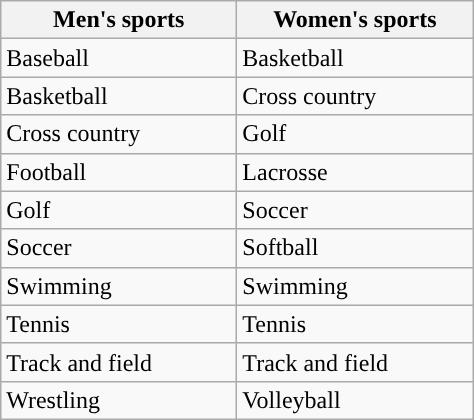<table class="wikitable"; style= "text-align: ">
<tr>
<th width=150px>Men's sports</th>
<th width=150px>Women's sports</th>
</tr>
<tr>
<td>Baseball</td>
<td>Basketball</td>
</tr>
<tr>
<td>Basketball</td>
<td>Cross country</td>
</tr>
<tr>
<td>Cross country</td>
<td>Golf</td>
</tr>
<tr>
<td>Football</td>
<td>Lacrosse</td>
</tr>
<tr>
<td>Golf</td>
<td>Soccer</td>
</tr>
<tr>
<td>Soccer</td>
<td>Softball</td>
</tr>
<tr>
<td>Swimming</td>
<td>Swimming</td>
</tr>
<tr>
<td>Tennis</td>
<td>Tennis</td>
</tr>
<tr>
<td>Track and field</td>
<td>Track and field</td>
</tr>
<tr>
<td>Wrestling</td>
<td>Volleyball</td>
</tr>
</table>
